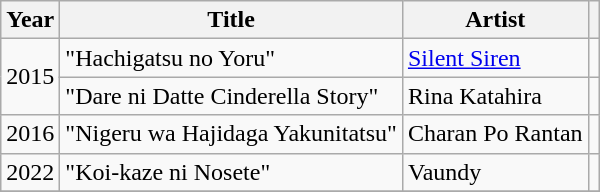<table class="wikitable plainrowheaders sortable">
<tr>
<th>Year</th>
<th>Title</th>
<th>Artist</th>
<th class="unsortable"></th>
</tr>
<tr>
<td rowspan="2">2015</td>
<td>"Hachigatsu no Yoru"</td>
<td><a href='#'>Silent Siren</a></td>
<td></td>
</tr>
<tr>
<td>"Dare ni Datte Cinderella Story"</td>
<td>Rina Katahira</td>
<td></td>
</tr>
<tr>
<td>2016</td>
<td>"Nigeru wa Hajidaga Yakunitatsu"</td>
<td>Charan Po Rantan</td>
<td></td>
</tr>
<tr>
<td>2022</td>
<td>"Koi-kaze ni Nosete"</td>
<td>Vaundy</td>
<td></td>
</tr>
<tr>
</tr>
</table>
